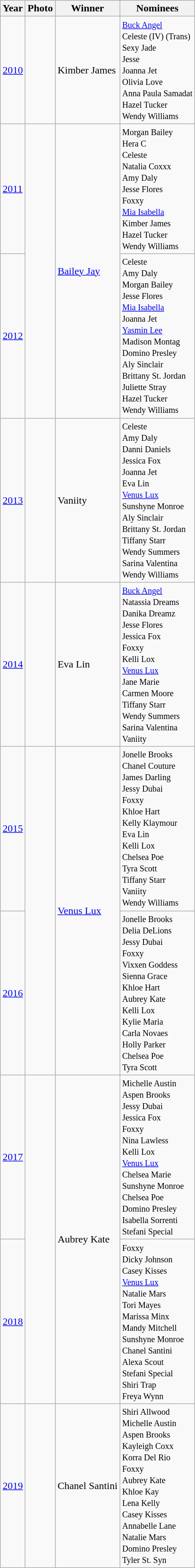<table class="wikitable sortable">
<tr>
<th>Year</th>
<th>Photo</th>
<th>Winner</th>
<th>Nominees</th>
</tr>
<tr>
<td><a href='#'>2010</a></td>
<td></td>
<td>Kimber James</td>
<td><small><a href='#'>Buck Angel</a><br>Celeste (IV) (Trans)<br>Sexy Jade<br>Jesse<br>Joanna Jet<br>Olivia Love<br>Anna Paula Samadat <br>Hazel Tucker<br>Wendy Williams</small></td>
</tr>
<tr>
<td><a href='#'>2011</a></td>
<td rowspan=2></td>
<td rowspan="2"><a href='#'>Bailey Jay</a></td>
<td><small>Morgan Bailey <br>Hera C <br>Celeste<br>Natalia Coxxx <br>Amy Daly<br>Jesse Flores<br>Foxxy <br><a href='#'>Mia Isabella</a><br>Kimber James<br>Hazel Tucker<br>Wendy Williams</small></td>
</tr>
<tr>
<td><a href='#'>2012</a></td>
<td><small>Celeste<br>Amy Daly <br>Morgan Bailey <br>Jesse Flores <br><a href='#'>Mia Isabella</a><br>Joanna Jet<br><a href='#'>Yasmin Lee</a><br>Madison Montag <br>Domino Presley <br>Aly Sinclair <br>Brittany St. Jordan <br>Juliette Stray <br>Hazel Tucker<br>Wendy Williams</small></td>
</tr>
<tr>
<td><a href='#'>2013</a></td>
<td></td>
<td>Vaniity</td>
<td><small>Celeste<br>Amy Daly<br>Danni Daniels<br>Jessica Fox<br>Joanna Jet<br>Eva Lin<br><a href='#'>Venus Lux</a><br>Sunshyne Monroe<br>Aly Sinclair<br>Brittany St. Jordan<br>Tiffany Starr<br>Wendy Summers<br>Sarina Valentina<br>Wendy Williams</small></td>
</tr>
<tr>
<td><a href='#'>2014</a></td>
<td></td>
<td>Eva Lin</td>
<td><small><a href='#'>Buck Angel</a><br>Natassia Dreams<br>Danika Dreamz<br>Jesse Flores<br>Jessica Fox<br>Foxxy<br>Kelli Lox<br><a href='#'>Venus Lux</a><br>Jane Marie<br>Carmen Moore<br>Tiffany Starr<br>Wendy Summers<br>Sarina Valentina<br>Vaniity</small></td>
</tr>
<tr>
<td><a href='#'>2015</a></td>
<td rowspan=2></td>
<td rowspan="2"><a href='#'>Venus Lux</a></td>
<td><small>Jonelle Brooks<br>Chanel Couture<br>James Darling<br>Jessy Dubai<br>Foxxy<br>Khloe Hart<br>Kelly Klaymour<br>Eva Lin<br>Kelli Lox<br>Chelsea Poe<br>Tyra Scott<br>Tiffany Starr<br>Vaniity<br>Wendy Williams</small></td>
</tr>
<tr>
<td><a href='#'>2016</a></td>
<td><small>Jonelle Brooks<br>Delia DeLions<br>Jessy Dubai<br>Foxxy<br>Vixxen Goddess<br>Sienna Grace<br>Khloe Hart<br>Aubrey Kate<br>Kelli Lox<br>Kylie Maria<br>Carla Novaes<br>Holly Parker<br>Chelsea Poe<br>Tyra Scott</small></td>
</tr>
<tr>
<td><a href='#'>2017</a></td>
<td rowspan=2></td>
<td rowspan="2">Aubrey Kate</td>
<td><small>Michelle Austin<br>Aspen Brooks<br>Jessy Dubai<br>Jessica Fox<br>Foxxy<br>Nina Lawless<br>Kelli Lox<br><a href='#'>Venus Lux</a><br>Chelsea Marie<br>Sunshyne Monroe<br>Chelsea Poe<br>Domino Presley<br>Isabella Sorrenti<br>Stefani Special</small></td>
</tr>
<tr>
<td><a href='#'>2018</a></td>
<td><small>Foxxy<br>Dicky Johnson<br>Casey Kisses<br><a href='#'>Venus Lux</a><br>Natalie Mars<br>Tori Mayes<br>Marissa Minx<br>Mandy Mitchell<br>Sunshyne Monroe<br>Chanel Santini<br>Alexa Scout<br>Stefani Special<br>Shiri Trap<br>Freya Wynn</small></td>
</tr>
<tr>
<td><a href='#'>2019</a></td>
<td></td>
<td>Chanel Santini</td>
<td><small>Shiri Allwood<br>Michelle Austin<br>Aspen Brooks<br>Kayleigh Coxx<br>Korra Del Rio<br>Foxxy<br>Aubrey Kate<br>Khloe Kay<br>Lena Kelly<br>Casey Kisses<br>Annabelle Lane<br>Natalie Mars<br>Domino Presley<br>Tyler St. Syn</small></td>
</tr>
</table>
